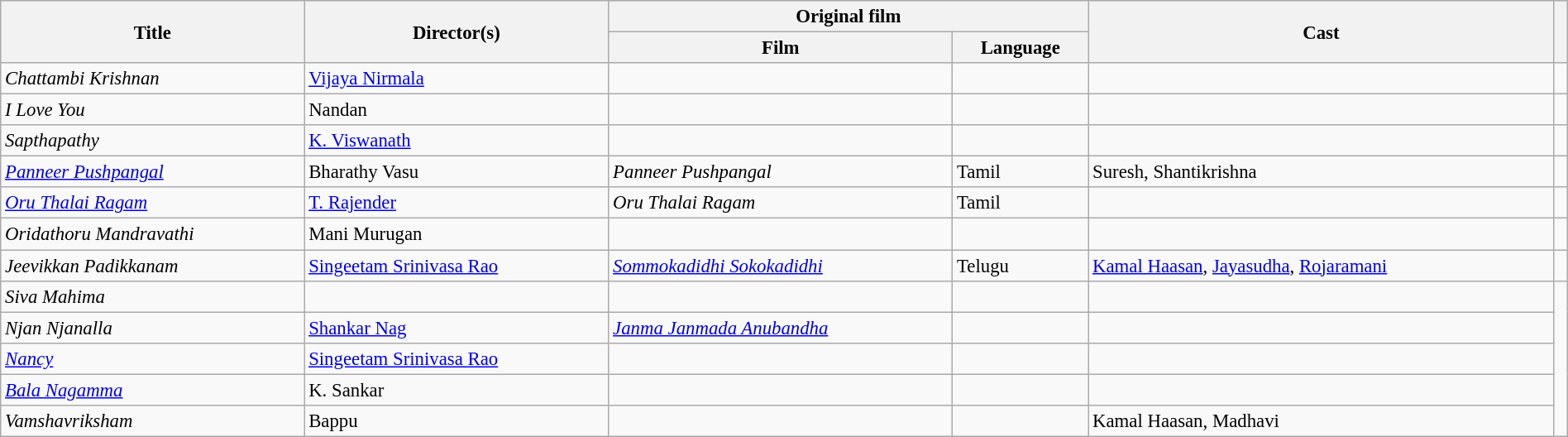<table class="wikitable sortable"  style="width:100%; font-size:95%;">
<tr>
<th scope="col" rowspan="2">Title</th>
<th scope="col" rowspan="2">Director(s)</th>
<th scope="col" colspan="2">Original film</th>
<th scope="col" rowspan="2">Cast</th>
<th scope="col" rowspan="2" class="unsortable"></th>
</tr>
<tr>
<th scope="col">Film</th>
<th scope="col">Language</th>
</tr>
<tr>
<td><em>Chattambi Krishnan</em></td>
<td><a href='#'>Vijaya Nirmala</a></td>
<td></td>
<td></td>
<td></td>
<td></td>
</tr>
<tr>
<td><em>I Love You</em></td>
<td>Nandan</td>
<td></td>
<td></td>
<td></td>
<td></td>
</tr>
<tr>
<td><em>Sapthapathy</em></td>
<td><a href='#'>K. Viswanath</a></td>
<td></td>
<td></td>
<td></td>
<td></td>
</tr>
<tr>
<td><em><a href='#'>Panneer Pushpangal</a></em></td>
<td>Bharathy Vasu</td>
<td><em>Panneer Pushpangal</em></td>
<td>Tamil</td>
<td>Suresh, Shantikrishna</td>
<td></td>
</tr>
<tr valign="top">
<td><em><a href='#'>Oru Thalai Ragam</a></em></td>
<td><a href='#'>T. Rajender</a></td>
<td><em>Oru Thalai Ragam</em></td>
<td>Tamil</td>
<td></td>
<td></td>
</tr>
<tr valign="top">
<td><em>Oridathoru Mandravathi</em></td>
<td>Mani Murugan</td>
<td> </td>
<td> </td>
<td> </td>
</tr>
<tr valign="top">
<td><em>Jeevikkan Padikkanam</em></td>
<td><a href='#'>Singeetam Srinivasa Rao</a></td>
<td><em><a href='#'>Sommokadidhi Sokokadidhi</a></em></td>
<td>Telugu</td>
<td><a href='#'>Kamal Haasan</a>, <a href='#'>Jayasudha</a>, <a href='#'>Rojaramani</a></td>
<td></td>
</tr>
<tr valign="top">
<td><em>Siva Mahima</em></td>
<td></td>
<td> </td>
<td> </td>
<td> </td>
</tr>
<tr valign="top">
<td><em>Njan Njanalla</em></td>
<td><a href='#'>Shankar Nag</a></td>
<td><em><a href='#'>Janma Janmada Anubandha</a></em></td>
<td> </td>
<td> </td>
</tr>
<tr valign="top">
<td><em><a href='#'>Nancy</a></em></td>
<td><a href='#'>Singeetam Srinivasa Rao</a></td>
<td> </td>
<td> </td>
<td></td>
</tr>
<tr valign="top">
<td><em><a href='#'>Bala Nagamma</a></em></td>
<td>K. Sankar</td>
<td></td>
<td> </td>
<td> </td>
</tr>
<tr valign="top">
<td><em>Vamshavriksham</em></td>
<td>Bappu</td>
<td> </td>
<td> </td>
<td>Kamal Haasan, Madhavi</td>
</tr>
</table>
